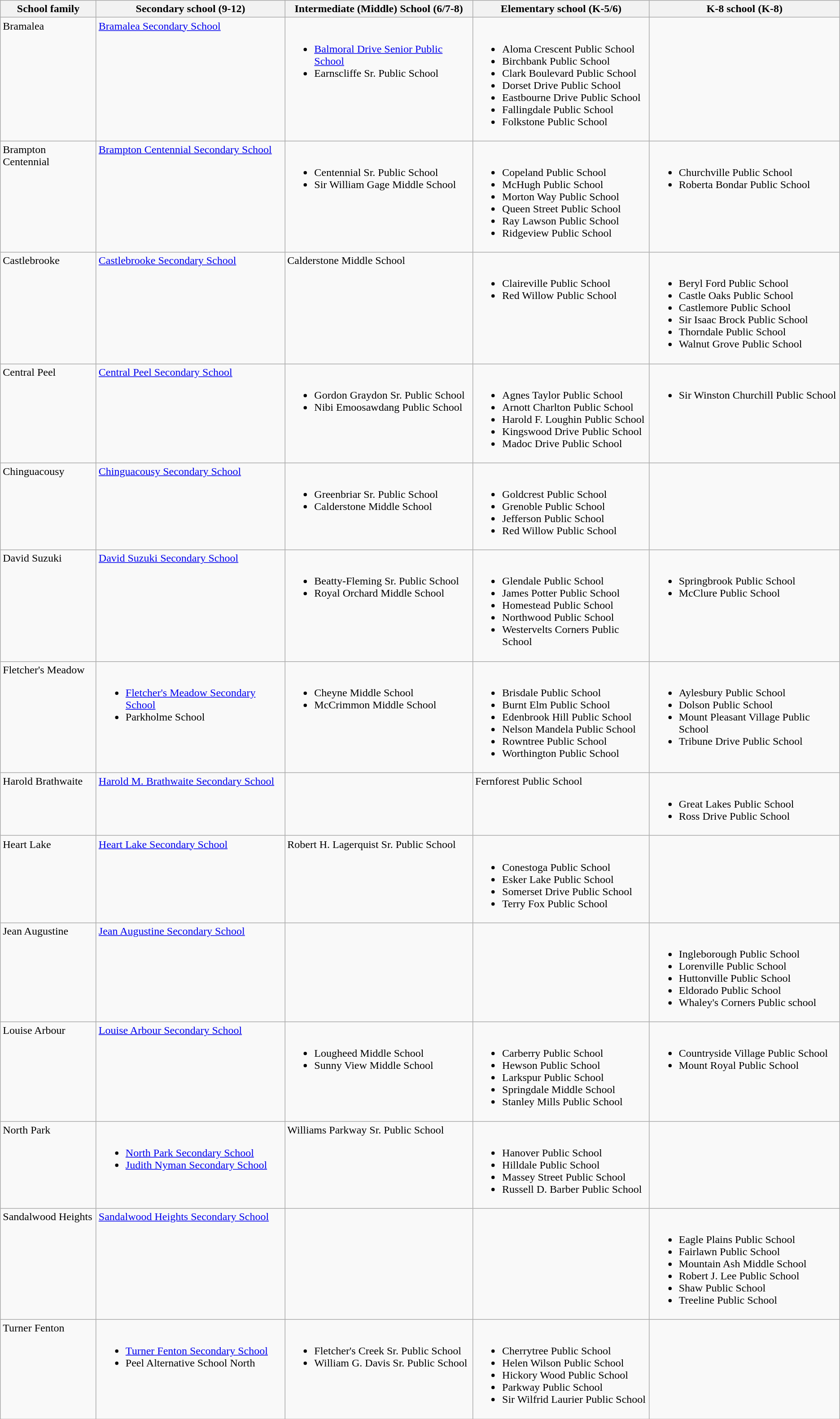<table class="wikitable">
<tr>
<th>School family</th>
<th>Secondary school  (9-12)</th>
<th>Intermediate (Middle) School (6/7-8)</th>
<th>Elementary school (K-5/6)</th>
<th>K-8 school (K-8)</th>
</tr>
<tr valign="top">
<td>Bramalea</td>
<td><a href='#'>Bramalea Secondary School</a></td>
<td><br><ul><li><a href='#'>Balmoral Drive Senior Public School</a></li><li>Earnscliffe Sr. Public School</li></ul></td>
<td><br><ul><li>Aloma Crescent Public School</li><li>Birchbank Public School</li><li>Clark Boulevard Public School</li><li>Dorset Drive Public School</li><li>Eastbourne Drive Public School</li><li>Fallingdale Public School</li><li>Folkstone Public School</li></ul></td>
<td></td>
</tr>
<tr valign="top">
<td>Brampton Centennial</td>
<td><a href='#'>Brampton Centennial Secondary School</a></td>
<td><br><ul><li>Centennial Sr. Public School</li><li>Sir William Gage Middle School</li></ul></td>
<td><br><ul><li>Copeland Public School</li><li>McHugh Public School</li><li>Morton Way Public School</li><li>Queen Street Public School</li><li>Ray Lawson Public School</li><li>Ridgeview Public School</li></ul></td>
<td><br><ul><li>Churchville Public School</li><li>Roberta Bondar Public School</li></ul></td>
</tr>
<tr valign="top">
<td>Castlebrooke</td>
<td><a href='#'>Castlebrooke Secondary School</a></td>
<td>Calderstone Middle School</td>
<td><br><ul><li>Claireville Public School</li><li>Red Willow Public School</li></ul></td>
<td><br><ul><li>Beryl Ford Public School</li><li>Castle Oaks Public School</li><li>Castlemore Public School</li><li>Sir Isaac Brock Public School</li><li>Thorndale Public School</li><li>Walnut Grove Public School</li></ul></td>
</tr>
<tr valign="top">
<td>Central Peel</td>
<td><a href='#'>Central Peel Secondary School</a></td>
<td><br><ul><li>Gordon Graydon Sr. Public School</li><li>Nibi Emoosawdang Public School</li></ul></td>
<td><br><ul><li>Agnes Taylor Public School</li><li>Arnott Charlton Public School</li><li>Harold F. Loughin Public School</li><li>Kingswood Drive Public School</li><li>Madoc Drive Public School</li></ul></td>
<td><br><ul><li>Sir Winston Churchill Public School</li></ul></td>
</tr>
<tr valign="top">
<td>Chinguacousy</td>
<td><a href='#'>Chinguacousy Secondary School</a></td>
<td><br><ul><li>Greenbriar Sr. Public School</li><li>Calderstone Middle School</li></ul></td>
<td><br><ul><li>Goldcrest Public School</li><li>Grenoble Public School</li><li>Jefferson Public School</li><li>Red Willow Public School</li></ul></td>
</tr>
<tr valign="top">
<td>David Suzuki</td>
<td><a href='#'>David Suzuki Secondary School</a></td>
<td><br><ul><li>Beatty-Fleming Sr. Public School</li><li>Royal Orchard Middle School</li></ul></td>
<td><br><ul><li>Glendale Public School</li><li>James Potter Public School</li><li>Homestead Public School</li><li>Northwood Public School</li><li>Westervelts Corners Public School</li></ul></td>
<td><br><ul><li>Springbrook Public School</li><li>McClure Public School</li></ul></td>
</tr>
<tr valign="top">
<td>Fletcher's Meadow</td>
<td><br><ul><li><a href='#'>Fletcher's Meadow Secondary School</a></li><li>Parkholme School</li></ul></td>
<td><br><ul><li>Cheyne Middle School</li><li>McCrimmon Middle School</li></ul></td>
<td><br><ul><li>Brisdale Public School</li><li>Burnt Elm Public School</li><li>Edenbrook Hill Public School</li><li>Nelson Mandela Public School</li><li>Rowntree Public School</li><li>Worthington Public School</li></ul></td>
<td><br><ul><li>Aylesbury Public School</li><li>Dolson Public School</li><li>Mount Pleasant Village Public School</li><li>Tribune Drive Public School</li></ul></td>
</tr>
<tr valign="top">
<td>Harold Brathwaite</td>
<td><a href='#'>Harold M. Brathwaite Secondary School</a></td>
<td></td>
<td>Fernforest Public School</td>
<td><br><ul><li>Great Lakes Public School</li><li>Ross Drive Public School</li></ul></td>
</tr>
<tr valign="top">
<td>Heart Lake</td>
<td><a href='#'>Heart Lake Secondary School</a></td>
<td>Robert H. Lagerquist Sr. Public School</td>
<td><br><ul><li>Conestoga Public School</li><li>Esker Lake Public School</li><li>Somerset Drive Public School</li><li>Terry Fox Public School</li></ul></td>
</tr>
<tr valign="top">
<td>Jean Augustine</td>
<td><a href='#'>Jean Augustine Secondary School</a></td>
<td></td>
<td></td>
<td><br><ul><li>Ingleborough Public School</li><li>Lorenville Public School</li><li>Huttonville Public School</li><li>Eldorado Public School</li><li>Whaley's Corners Public school</li></ul></td>
</tr>
<tr valign="top">
<td>Louise Arbour</td>
<td><a href='#'>Louise Arbour Secondary School</a></td>
<td><br><ul><li>Lougheed Middle School</li><li>Sunny View Middle School</li></ul></td>
<td><br><ul><li>Carberry Public School</li><li>Hewson Public School</li><li>Larkspur Public School</li><li>Springdale Middle School</li><li>Stanley Mills Public School</li></ul></td>
<td><br><ul><li>Countryside Village Public School</li><li>Mount Royal Public School</li></ul></td>
</tr>
<tr valign="top">
<td>North Park</td>
<td><br><ul><li><a href='#'>North Park Secondary School</a></li><li><a href='#'>Judith Nyman Secondary School</a></li></ul></td>
<td>Williams Parkway Sr. Public School</td>
<td><br><ul><li>Hanover Public School</li><li>Hilldale Public School</li><li>Massey Street Public School</li><li>Russell D. Barber Public School</li></ul></td>
</tr>
<tr valign="top">
<td>Sandalwood Heights</td>
<td><a href='#'>Sandalwood Heights Secondary School</a></td>
<td></td>
<td></td>
<td><br><ul><li>Eagle Plains Public School</li><li>Fairlawn Public School</li><li>Mountain Ash Middle School</li><li>Robert J. Lee Public School</li><li>Shaw Public School</li><li>Treeline Public School</li></ul></td>
</tr>
<tr valign="top">
<td>Turner Fenton</td>
<td><br><ul><li><a href='#'>Turner Fenton Secondary School</a></li><li>Peel Alternative School North</li></ul></td>
<td><br><ul><li>Fletcher's Creek Sr. Public School</li><li>William G. Davis Sr. Public School</li></ul></td>
<td><br><ul><li>Cherrytree Public School</li><li>Helen Wilson Public School</li><li>Hickory Wood Public School</li><li>Parkway Public School</li><li>Sir Wilfrid Laurier Public School</li></ul></td>
</tr>
</table>
